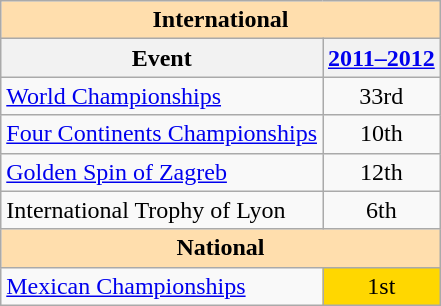<table class="wikitable" style="text-align:center">
<tr>
<th style="background-color: #ffdead; " colspan=2 align=center><strong>International</strong></th>
</tr>
<tr>
<th>Event</th>
<th><a href='#'>2011–2012</a></th>
</tr>
<tr>
<td align=left><a href='#'>World Championships</a></td>
<td>33rd</td>
</tr>
<tr>
<td align=left><a href='#'>Four Continents Championships</a></td>
<td>10th</td>
</tr>
<tr>
<td align=left><a href='#'>Golden Spin of Zagreb</a></td>
<td>12th</td>
</tr>
<tr>
<td align=left>International Trophy of Lyon</td>
<td>6th</td>
</tr>
<tr>
<th style="background-color: #ffdead; " colspan=2 align=center><strong>National</strong></th>
</tr>
<tr>
<td align=left><a href='#'>Mexican Championships</a></td>
<td bgcolor=gold>1st</td>
</tr>
</table>
